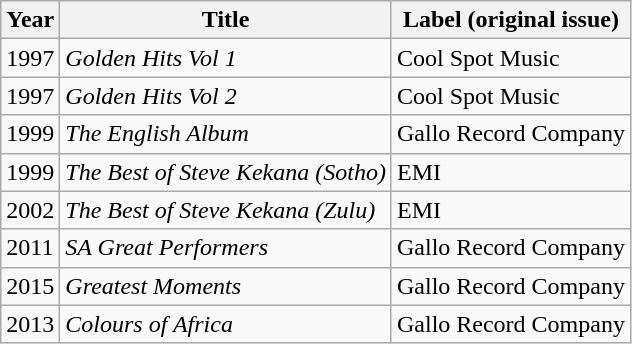<table class="wikitable">
<tr>
<th>Year</th>
<th>Title</th>
<th>Label (original issue)</th>
</tr>
<tr>
<td>1997</td>
<td><em>Golden Hits Vol 1</em></td>
<td>Cool Spot Music</td>
</tr>
<tr>
<td>1997</td>
<td><em>Golden Hits Vol 2</em></td>
<td>Cool Spot Music</td>
</tr>
<tr>
<td>1999</td>
<td><em>The English Album</em></td>
<td>Gallo Record Company</td>
</tr>
<tr>
<td>1999</td>
<td><em>The Best of Steve Kekana (Sotho)</em></td>
<td>EMI</td>
</tr>
<tr>
<td>2002</td>
<td><em>The Best of Steve Kekana (Zulu)</em></td>
<td>EMI</td>
</tr>
<tr>
<td>2011</td>
<td><em>SA Great Performers</em></td>
<td>Gallo Record Company</td>
</tr>
<tr>
<td>2015</td>
<td><em>Greatest Moments</em></td>
<td>Gallo Record Company</td>
</tr>
<tr>
<td>2013</td>
<td><em>Colours of Africa</em></td>
<td>Gallo Record Company</td>
</tr>
</table>
